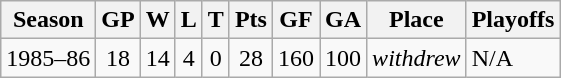<table class="wikitable" style="text-align:center">
<tr>
<th>Season</th>
<th>GP</th>
<th>W</th>
<th>L</th>
<th>T</th>
<th>Pts</th>
<th>GF</th>
<th>GA</th>
<th>Place</th>
<th>Playoffs</th>
</tr>
<tr>
<td>1985–86</td>
<td>18</td>
<td>14</td>
<td>4</td>
<td>0</td>
<td>28</td>
<td>160</td>
<td>100</td>
<td><em>withdrew</em></td>
<td align="left">N/A</td>
</tr>
</table>
